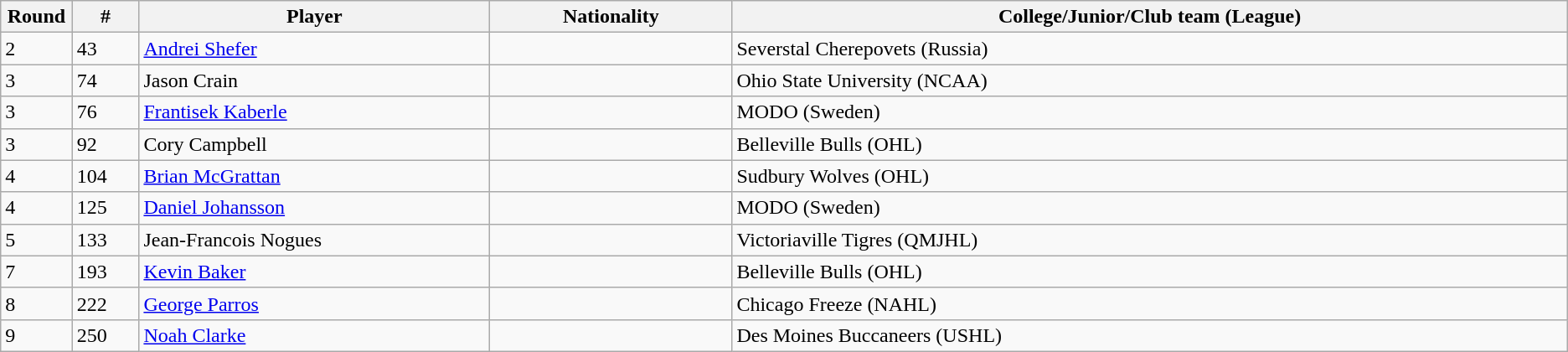<table class="wikitable">
<tr align="center">
<th bgcolor="#DDDDFF" width="4.0%">Round</th>
<th bgcolor="#DDDDFF" width="4.0%">#</th>
<th bgcolor="#DDDDFF" width="21.0%">Player</th>
<th bgcolor="#DDDDFF" width="14.5%">Nationality</th>
<th bgcolor="#DDDDFF" width="50.0%">College/Junior/Club team (League)</th>
</tr>
<tr>
<td>2</td>
<td>43</td>
<td><a href='#'>Andrei Shefer</a></td>
<td></td>
<td>Severstal Cherepovets (Russia)</td>
</tr>
<tr>
<td>3</td>
<td>74</td>
<td>Jason Crain</td>
<td></td>
<td>Ohio State University (NCAA)</td>
</tr>
<tr>
<td>3</td>
<td>76</td>
<td><a href='#'>Frantisek Kaberle</a></td>
<td></td>
<td>MODO (Sweden)</td>
</tr>
<tr>
<td>3</td>
<td>92</td>
<td>Cory Campbell</td>
<td></td>
<td>Belleville Bulls (OHL)</td>
</tr>
<tr>
<td>4</td>
<td>104</td>
<td><a href='#'>Brian McGrattan</a></td>
<td></td>
<td>Sudbury Wolves (OHL)</td>
</tr>
<tr>
<td>4</td>
<td>125</td>
<td><a href='#'>Daniel Johansson</a></td>
<td></td>
<td>MODO (Sweden)</td>
</tr>
<tr>
<td>5</td>
<td>133</td>
<td>Jean-Francois Nogues</td>
<td></td>
<td>Victoriaville Tigres (QMJHL)</td>
</tr>
<tr>
<td>7</td>
<td>193</td>
<td><a href='#'>Kevin Baker</a></td>
<td></td>
<td>Belleville Bulls (OHL)</td>
</tr>
<tr>
<td>8</td>
<td>222</td>
<td><a href='#'>George Parros</a></td>
<td></td>
<td>Chicago Freeze (NAHL)</td>
</tr>
<tr>
<td>9</td>
<td>250</td>
<td><a href='#'>Noah Clarke</a></td>
<td></td>
<td>Des Moines Buccaneers (USHL)</td>
</tr>
</table>
